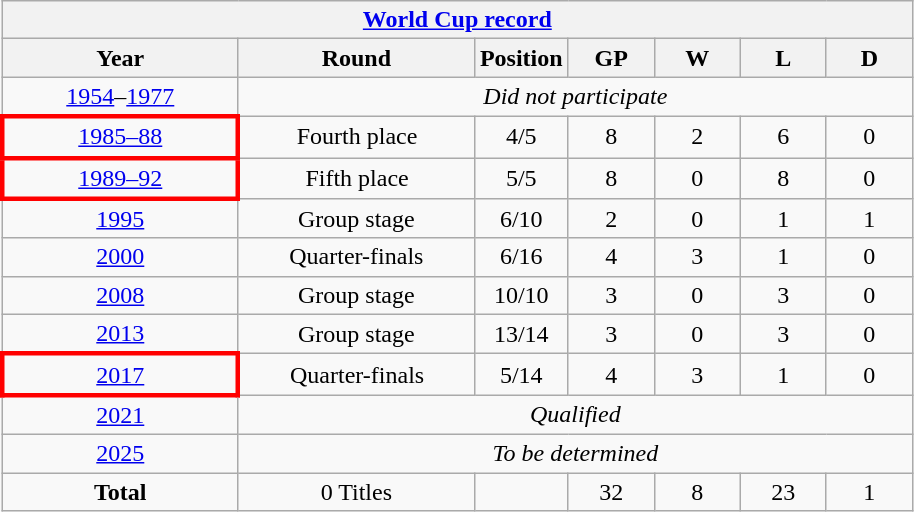<table class="wikitable" style="text-align: center;">
<tr>
<th colspan=9><a href='#'>World Cup record</a></th>
</tr>
<tr>
<th width=150>Year</th>
<th width=150>Round</th>
<th width=50>Position</th>
<th width=50>GP</th>
<th width=50>W</th>
<th width=50>L</th>
<th width=50>D</th>
</tr>
<tr>
<td><a href='#'>1954</a>–<a href='#'>1977</a></td>
<td colspan="6"><em>Did not participate</em></td>
</tr>
<tr>
<td style="border: 3px solid red"> <a href='#'>1985–88</a></td>
<td>Fourth place</td>
<td>4/5</td>
<td>8</td>
<td>2</td>
<td>6</td>
<td>0</td>
</tr>
<tr>
<td style="border: 3px solid red"> <a href='#'>1989–92</a></td>
<td>Fifth place</td>
<td>5/5</td>
<td>8</td>
<td>0</td>
<td>8</td>
<td>0</td>
</tr>
<tr>
<td> <a href='#'>1995</a></td>
<td>Group stage</td>
<td>6/10</td>
<td>2</td>
<td>0</td>
<td>1</td>
<td>1</td>
</tr>
<tr>
<td> <a href='#'>2000</a></td>
<td>Quarter-finals</td>
<td>6/16</td>
<td>4</td>
<td>3</td>
<td>1</td>
<td>0</td>
</tr>
<tr>
<td> <a href='#'>2008</a></td>
<td>Group stage</td>
<td>10/10</td>
<td>3</td>
<td>0</td>
<td>3</td>
<td>0</td>
</tr>
<tr>
<td> <a href='#'>2013</a></td>
<td>Group stage</td>
<td>13/14</td>
<td>3</td>
<td>0</td>
<td>3</td>
<td>0</td>
</tr>
<tr>
<td style="border: 3px solid red"> <a href='#'>2017</a></td>
<td>Quarter-finals</td>
<td>5/14</td>
<td>4</td>
<td>3</td>
<td>1</td>
<td>0</td>
</tr>
<tr>
<td> <a href='#'>2021</a></td>
<td colspan="6"><em>Qualified</em></td>
</tr>
<tr>
<td> <a href='#'>2025</a></td>
<td colspan="6"><em>To be determined</em></td>
</tr>
<tr>
<td><strong>Total</strong></td>
<td>0 Titles</td>
<td></td>
<td>32</td>
<td>8</td>
<td>23</td>
<td>1</td>
</tr>
</table>
